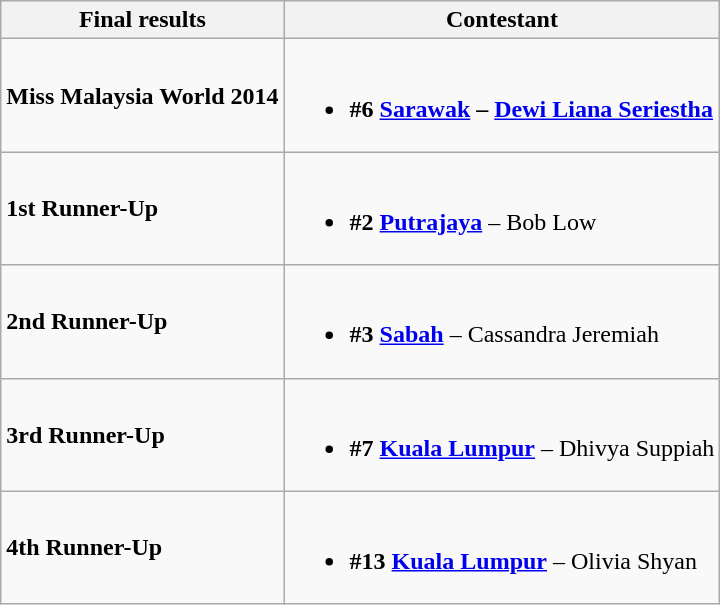<table class="wikitable">
<tr>
<th>Final results</th>
<th>Contestant</th>
</tr>
<tr>
<td><strong>Miss Malaysia World 2014</strong></td>
<td><br><ul><li><strong>#6 <a href='#'>Sarawak</a> – <a href='#'>Dewi Liana Seriestha</a></strong></li></ul></td>
</tr>
<tr>
<td><strong>1st Runner-Up</strong></td>
<td><br><ul><li><strong>#2</strong> <strong><a href='#'>Putrajaya</a></strong> – Bob Low</li></ul></td>
</tr>
<tr>
<td><strong>2nd Runner-Up</strong></td>
<td><br><ul><li><strong>#3</strong> <strong><a href='#'>Sabah</a></strong> – Cassandra Jeremiah</li></ul></td>
</tr>
<tr>
<td><strong>3rd Runner-Up</strong></td>
<td><br><ul><li><strong>#7</strong> <strong><a href='#'>Kuala Lumpur</a></strong> – Dhivya Suppiah</li></ul></td>
</tr>
<tr>
<td><strong>4th Runner-Up</strong></td>
<td><br><ul><li><strong>#13</strong> <strong><a href='#'>Kuala Lumpur</a></strong> – Olivia Shyan</li></ul></td>
</tr>
</table>
